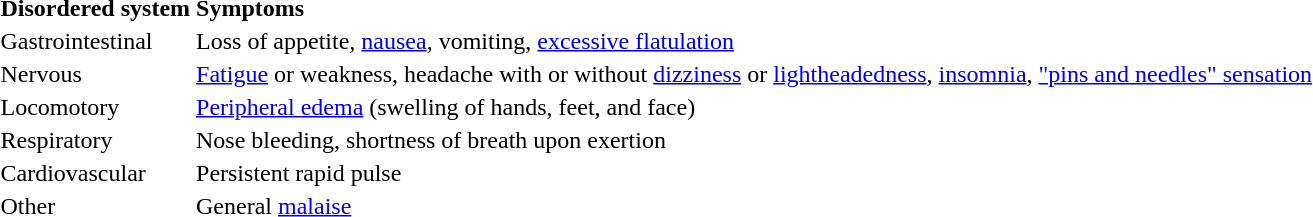<table>
<tr style="vertical-align:bottom;text-align:left;">
<th>Disordered system</th>
<th>Symptoms</th>
</tr>
<tr style="vertical-align:top;">
<td>Gastrointestinal</td>
<td>Loss of appetite, <a href='#'>nausea</a>, vomiting, <a href='#'>excessive flatulation</a></td>
</tr>
<tr style="vertical-align:top;">
<td>Nervous</td>
<td><a href='#'>Fatigue</a> or weakness, headache with or without <a href='#'>dizziness</a> or <a href='#'>lightheadedness</a>, <a href='#'>insomnia</a>, <a href='#'>"pins and needles" sensation</a></td>
</tr>
<tr style="vertical-align:top;">
<td>Locomotory</td>
<td><a href='#'>Peripheral edema</a> (swelling of hands, feet, and face)</td>
</tr>
<tr style="vertical-align:top;">
<td>Respiratory</td>
<td>Nose bleeding, shortness of breath upon exertion</td>
</tr>
<tr style="vertical-align:top;">
<td>Cardiovascular</td>
<td>Persistent rapid pulse</td>
</tr>
<tr style="vertical-align:top;">
<td>Other</td>
<td>General <a href='#'>malaise</a></td>
</tr>
</table>
